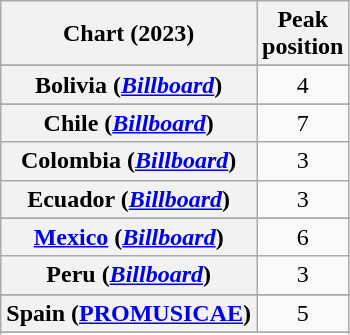<table class="wikitable sortable plainrowheaders" style="text-align:center">
<tr>
<th scope="col">Chart (2023)</th>
<th scope="col">Peak<br>position</th>
</tr>
<tr>
</tr>
<tr>
<th scope="row">Bolivia (<em><a href='#'>Billboard</a></em>)</th>
<td>4</td>
</tr>
<tr>
</tr>
<tr>
<th scope="row">Chile (<em><a href='#'>Billboard</a></em>)</th>
<td>7</td>
</tr>
<tr>
<th scope="row">Colombia (<em><a href='#'>Billboard</a></em>)</th>
<td>3</td>
</tr>
<tr>
<th scope="row">Ecuador (<em><a href='#'>Billboard</a></em>)</th>
<td>3</td>
</tr>
<tr>
</tr>
<tr>
<th scope="row"><a href='#'>Mexico</a> (<em><a href='#'>Billboard</a></em>)</th>
<td>6</td>
</tr>
<tr>
<th scope="row">Peru (<em><a href='#'>Billboard</a></em>)</th>
<td>3</td>
</tr>
<tr>
</tr>
<tr>
<th scope="row">Spain (<a href='#'>PROMUSICAE</a>)</th>
<td>5</td>
</tr>
<tr>
</tr>
<tr>
</tr>
<tr>
</tr>
</table>
